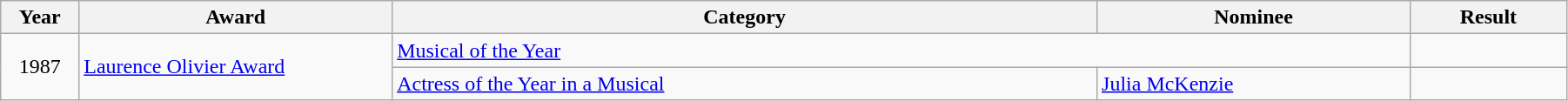<table class="wikitable" width="95%">
<tr>
<th width="5%">Year</th>
<th width="20%">Award</th>
<th width="45%">Category</th>
<th width="20%">Nominee</th>
<th width="10%">Result</th>
</tr>
<tr>
<td rowspan="2" align="center">1987</td>
<td rowspan="2"><a href='#'>Laurence Olivier Award</a></td>
<td colspan="2"><a href='#'>Musical of the Year</a></td>
<td></td>
</tr>
<tr>
<td><a href='#'>Actress of the Year in a Musical</a></td>
<td><a href='#'>Julia McKenzie</a></td>
<td></td>
</tr>
</table>
